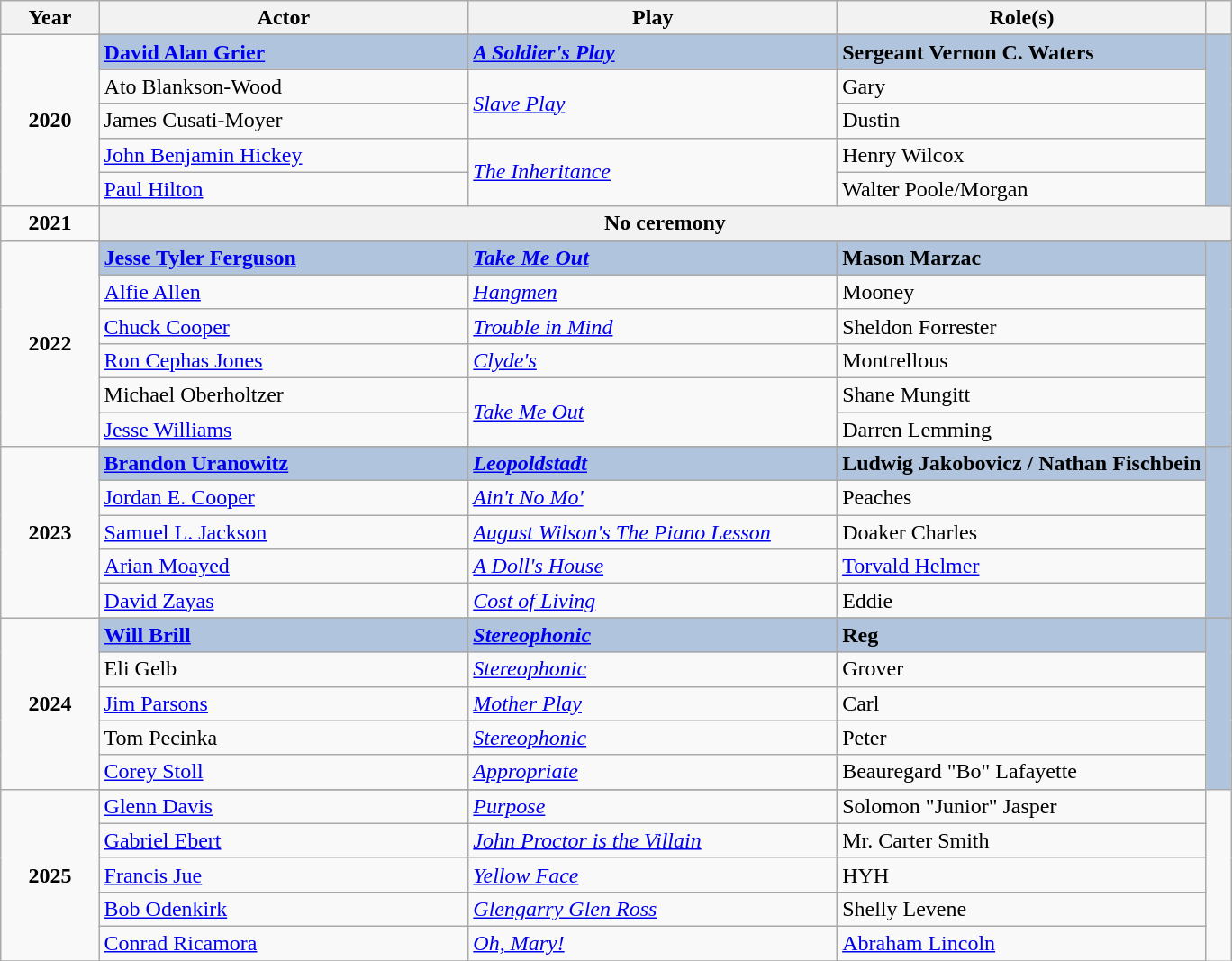<table class="wikitable sortable">
<tr>
<th scope="col" style="width:8%;">Year</th>
<th scope="col" style="width:30%;">Actor</th>
<th scope="col" style="width:30%;">Play</th>
<th scope="col" style="width:30%;">Role(s)</th>
<th scope="col" style="width:2%;" class="unsortable"></th>
</tr>
<tr>
<td rowspan="6" align="center"><strong>2020</strong> <br> </td>
</tr>
<tr style="background:#B0C4DE">
<td><strong><a href='#'>David Alan Grier</a></strong></td>
<td><strong><em><a href='#'>A Soldier's Play</a></em></strong></td>
<td><strong>Sergeant Vernon C. Waters</strong></td>
<td rowspan="5" align="center"></td>
</tr>
<tr>
<td>Ato Blankson-Wood</td>
<td rowspan="2"><em><a href='#'>Slave Play</a></em></td>
<td>Gary</td>
</tr>
<tr>
<td>James Cusati-Moyer</td>
<td>Dustin</td>
</tr>
<tr>
<td><a href='#'>John Benjamin Hickey</a></td>
<td rowspan="2"><em><a href='#'>The Inheritance</a></em></td>
<td>Henry Wilcox</td>
</tr>
<tr>
<td><a href='#'>Paul Hilton</a></td>
<td>Walter Poole/Morgan</td>
</tr>
<tr>
<td align="center"><strong>2021</strong></td>
<th colspan="4">No ceremony</th>
</tr>
<tr>
<td rowspan="7" align="center"><strong>2022</strong> <br> </td>
</tr>
<tr style="background:#B0C4DE">
<td><strong><a href='#'>Jesse Tyler Ferguson</a></strong></td>
<td><strong><em><a href='#'>Take Me Out</a></em></strong></td>
<td><strong>Mason Marzac</strong></td>
<td rowspan="7" align="center"></td>
</tr>
<tr>
<td><a href='#'>Alfie Allen</a></td>
<td><em><a href='#'>Hangmen</a></em></td>
<td>Mooney</td>
</tr>
<tr>
<td><a href='#'>Chuck Cooper</a></td>
<td><em><a href='#'>Trouble in Mind</a></em></td>
<td>Sheldon Forrester</td>
</tr>
<tr>
<td><a href='#'>Ron Cephas Jones</a></td>
<td><em><a href='#'>Clyde's</a></em></td>
<td>Montrellous</td>
</tr>
<tr>
<td>Michael Oberholtzer</td>
<td rowspan="2"><em><a href='#'>Take Me Out</a></em></td>
<td>Shane Mungitt</td>
</tr>
<tr>
<td><a href='#'>Jesse Williams</a></td>
<td>Darren Lemming</td>
</tr>
<tr>
<td rowspan="6" align="center"><strong>2023</strong> <br> </td>
</tr>
<tr style="background:#B0C4DE">
<td><strong><a href='#'>Brandon Uranowitz</a></strong></td>
<td><strong><em><a href='#'>Leopoldstadt</a></em></strong></td>
<td><strong>Ludwig Jakobovicz / Nathan Fischbein</strong></td>
<td rowspan="5" align="center"></td>
</tr>
<tr>
<td><a href='#'>Jordan E. Cooper</a></td>
<td><em><a href='#'>Ain't No Mo'</a></em></td>
<td>Peaches</td>
</tr>
<tr>
<td><a href='#'>Samuel L. Jackson</a></td>
<td><em><a href='#'>August Wilson's The Piano Lesson</a></em></td>
<td>Doaker Charles</td>
</tr>
<tr>
<td><a href='#'>Arian Moayed</a></td>
<td><em><a href='#'>A Doll's House</a></em></td>
<td><a href='#'>Torvald Helmer</a></td>
</tr>
<tr>
<td><a href='#'>David Zayas</a></td>
<td><em><a href='#'>Cost of Living</a></em></td>
<td>Eddie</td>
</tr>
<tr>
<td rowspan="6" align="center"><strong>2024</strong> <br> </td>
</tr>
<tr style="background:#B0C4DE">
<td><strong><a href='#'>Will Brill</a></strong></td>
<td><strong><em><a href='#'>Stereophonic</a></em></strong></td>
<td><strong>Reg</strong></td>
<td rowspan="6" align="center"></td>
</tr>
<tr>
<td>Eli Gelb</td>
<td><em><a href='#'>Stereophonic</a></em></td>
<td>Grover</td>
</tr>
<tr>
<td><a href='#'>Jim Parsons</a></td>
<td><em><a href='#'>Mother Play</a></em></td>
<td>Carl</td>
</tr>
<tr>
<td>Tom Pecinka</td>
<td><em><a href='#'>Stereophonic</a></em></td>
<td>Peter</td>
</tr>
<tr>
<td><a href='#'>Corey Stoll</a></td>
<td><em><a href='#'>Appropriate</a></em></td>
<td>Beauregard "Bo" Lafayette</td>
</tr>
<tr>
<td rowspan="6" align="center"><strong>2025</strong> <br> </td>
</tr>
<tr>
<td><a href='#'>Glenn Davis</a></td>
<td><em><a href='#'>Purpose</a></em></td>
<td>Solomon "Junior" Jasper</td>
<td rowspan="6" align="center"></td>
</tr>
<tr>
<td><a href='#'>Gabriel Ebert</a></td>
<td><em><a href='#'>John Proctor is the Villain</a></em></td>
<td>Mr. Carter Smith</td>
</tr>
<tr>
<td><a href='#'>Francis Jue</a></td>
<td><em><a href='#'>Yellow Face</a></em></td>
<td>HYH</td>
</tr>
<tr>
<td><a href='#'>Bob Odenkirk</a></td>
<td><em><a href='#'>Glengarry Glen Ross</a></em></td>
<td>Shelly Levene</td>
</tr>
<tr>
<td><a href='#'>Conrad Ricamora</a></td>
<td><em><a href='#'>Oh, Mary!</a></em></td>
<td><a href='#'>Abraham Lincoln</a></td>
</tr>
<tr>
</tr>
</table>
